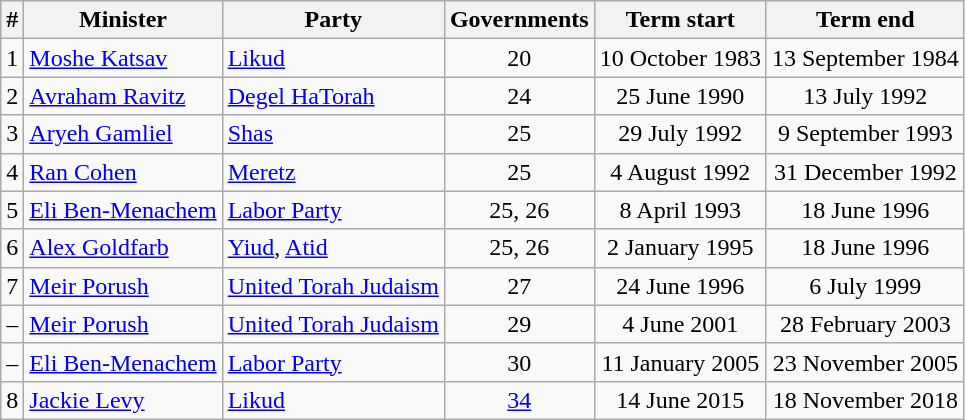<table class=wikitable style=text-align:center>
<tr>
<th>#</th>
<th>Minister</th>
<th>Party</th>
<th>Governments</th>
<th>Term start</th>
<th>Term end</th>
</tr>
<tr>
<td>1</td>
<td align=left><a href='#'>Moshe Katsav</a></td>
<td align=left><a href='#'>Likud</a></td>
<td>20</td>
<td>10 October 1983</td>
<td>13 September 1984</td>
</tr>
<tr>
<td>2</td>
<td align=left><a href='#'>Avraham Ravitz</a></td>
<td align=left><a href='#'>Degel HaTorah</a></td>
<td>24</td>
<td>25 June 1990</td>
<td>13 July 1992</td>
</tr>
<tr>
<td>3</td>
<td align=left><a href='#'>Aryeh Gamliel</a></td>
<td align=left><a href='#'>Shas</a></td>
<td>25</td>
<td>29 July 1992</td>
<td>9 September 1993</td>
</tr>
<tr>
<td>4</td>
<td align=left><a href='#'>Ran Cohen</a></td>
<td align=left><a href='#'>Meretz</a></td>
<td>25</td>
<td>4 August 1992</td>
<td>31 December 1992</td>
</tr>
<tr>
<td>5</td>
<td align=left><a href='#'>Eli Ben-Menachem</a></td>
<td align=left><a href='#'>Labor Party</a></td>
<td>25, 26</td>
<td>8 April 1993</td>
<td>18 June 1996</td>
</tr>
<tr>
<td>6</td>
<td align=left><a href='#'>Alex Goldfarb</a></td>
<td align=left><a href='#'>Yiud</a>, <a href='#'>Atid</a></td>
<td>25, 26</td>
<td>2 January 1995</td>
<td>18 June 1996</td>
</tr>
<tr>
<td>7</td>
<td align=left><a href='#'>Meir Porush</a></td>
<td align=left><a href='#'>United Torah Judaism</a></td>
<td>27</td>
<td>24 June 1996</td>
<td>6 July 1999</td>
</tr>
<tr>
<td>–</td>
<td align=left><a href='#'>Meir Porush</a></td>
<td align=left><a href='#'>United Torah Judaism</a></td>
<td>29</td>
<td>4 June 2001</td>
<td>28 February 2003</td>
</tr>
<tr>
<td>–</td>
<td align=left><a href='#'>Eli Ben-Menachem</a></td>
<td align=left><a href='#'>Labor Party</a></td>
<td>30</td>
<td>11 January 2005</td>
<td>23 November 2005</td>
</tr>
<tr>
<td>8</td>
<td align=left><a href='#'>Jackie Levy</a></td>
<td align=left><a href='#'>Likud</a></td>
<td><a href='#'>34</a></td>
<td>14 June 2015</td>
<td>18 November 2018</td>
</tr>
</table>
